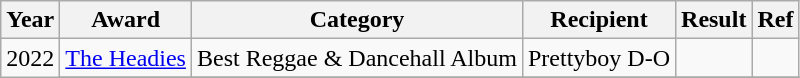<table class="wikitable">
<tr>
<th>Year</th>
<th>Award</th>
<th>Category</th>
<th>Recipient</th>
<th>Result</th>
<th>Ref</th>
</tr>
<tr>
<td rowspan=4>2022</td>
<td><a href='#'>The Headies</a></td>
<td>Best Reggae & Dancehall Album</td>
<td>Prettyboy D-O</td>
<td></td>
<td></td>
</tr>
<tr>
</tr>
</table>
